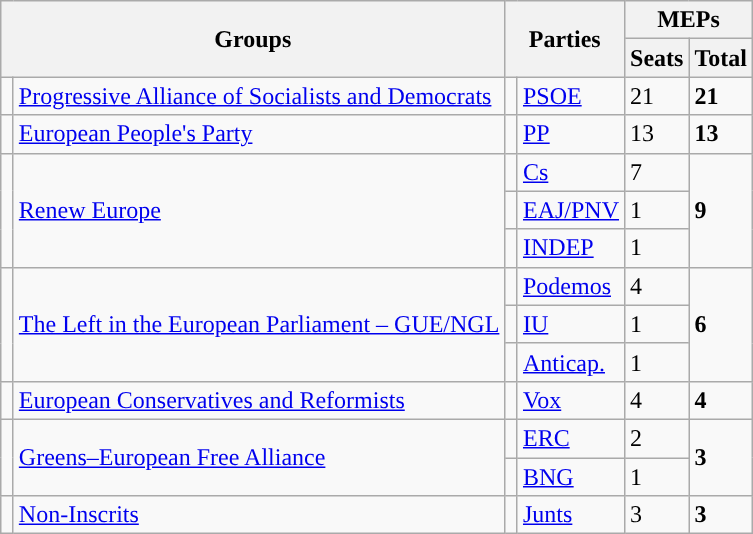<table class="wikitable" style="text-align:left;">
<tr>
<th rowspan="2" colspan="2">Groups</th>
<th rowspan="2" colspan="2">Parties</th>
<th colspan="2">MEPs</th>
</tr>
<tr>
<th>Seats</th>
<th>Total</th>
</tr>
<tr>
<td width="1" style="color:inherit;background:"></td>
<td><a href='#'>Progressive Alliance of Socialists and Democrats</a></td>
<td width="1" style="color:inherit;background:"></td>
<td><a href='#'>PSOE</a></td>
<td>21</td>
<td><strong>21</strong></td>
</tr>
<tr>
<td style="color:inherit;background:"></td>
<td><a href='#'>European People's Party</a></td>
<td style="color:inherit;background:"></td>
<td><a href='#'>PP</a></td>
<td>13</td>
<td><strong>13</strong></td>
</tr>
<tr>
<td rowspan="3" style="color:inherit;background:"></td>
<td rowspan="3"><a href='#'>Renew Europe</a></td>
<td style="color:inherit;background:"></td>
<td><a href='#'>Cs</a></td>
<td>7</td>
<td rowspan="3"><strong>9</strong></td>
</tr>
<tr>
<td style="color:inherit;background:"></td>
<td><a href='#'>EAJ/PNV</a></td>
<td>1</td>
</tr>
<tr>
<td style="color:inherit;background:"></td>
<td><a href='#'>INDEP</a></td>
<td>1</td>
</tr>
<tr>
<td rowspan="3" style="color:inherit;background:"></td>
<td rowspan="3"><a href='#'>The Left in the European Parliament – GUE/NGL</a></td>
<td style="color:inherit;background:"></td>
<td><a href='#'>Podemos</a></td>
<td>4</td>
<td rowspan="3"><strong>6</strong></td>
</tr>
<tr>
<td style="color:inherit;background:"></td>
<td><a href='#'>IU</a></td>
<td>1</td>
</tr>
<tr>
<td style="color:inherit;background:"></td>
<td><a href='#'>Anticap.</a></td>
<td>1</td>
</tr>
<tr>
<td style="color:inherit;background:"></td>
<td><a href='#'>European Conservatives and Reformists</a></td>
<td style="color:inherit;background:"></td>
<td><a href='#'>Vox</a></td>
<td>4</td>
<td><strong>4</strong></td>
</tr>
<tr>
<td rowspan="2" style="color:inherit;background:"></td>
<td rowspan="2"><a href='#'>Greens–European Free Alliance</a></td>
<td style="color:inherit;background:"></td>
<td><a href='#'>ERC</a></td>
<td>2</td>
<td rowspan="2"><strong>3</strong></td>
</tr>
<tr>
<td style="color:inherit;background:"></td>
<td><a href='#'>BNG</a></td>
<td>1</td>
</tr>
<tr>
<td style="color:inherit;background:"></td>
<td><a href='#'>Non-Inscrits</a></td>
<td style="color:inherit;background:"></td>
<td><a href='#'>Junts</a></td>
<td>3</td>
<td><strong>3</strong></td>
</tr>
</table>
